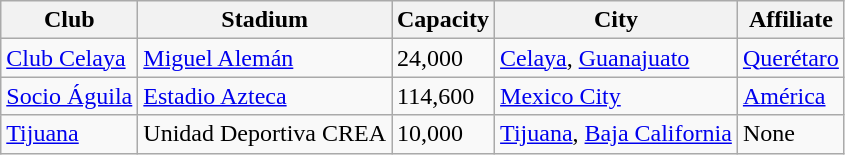<table class="wikitable">
<tr>
<th align=center>Club</th>
<th>Stadium</th>
<th>Capacity</th>
<th>City</th>
<th>Affiliate</th>
</tr>
<tr>
<td><a href='#'>Club Celaya</a></td>
<td><a href='#'>Miguel Alemán</a></td>
<td>24,000</td>
<td><a href='#'>Celaya</a>, <a href='#'>Guanajuato</a></td>
<td><a href='#'>Querétaro</a></td>
</tr>
<tr>
<td><a href='#'>Socio Águila</a></td>
<td><a href='#'>Estadio Azteca</a></td>
<td>114,600</td>
<td><a href='#'>Mexico City</a></td>
<td><a href='#'>América</a></td>
</tr>
<tr>
<td><a href='#'>Tijuana</a></td>
<td>Unidad Deportiva CREA</td>
<td>10,000</td>
<td><a href='#'>Tijuana</a>, <a href='#'>Baja California</a></td>
<td>None</td>
</tr>
</table>
